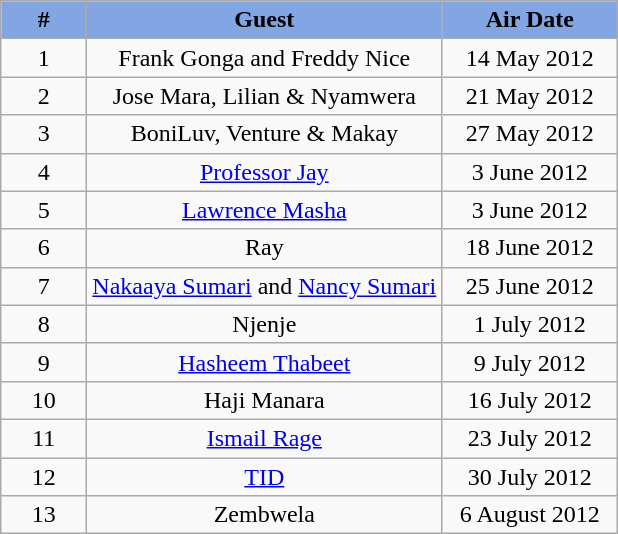<table class="wikitable" style="text-align:center;">
<tr>
<th width="50" style="background:#81a6e3">#</th>
<th style="background:#81a6e3">Guest</th>
<th width="110" style="background:#81a6e3">Air Date</th>
</tr>
<tr>
<td>1</td>
<td>Frank Gonga and  Freddy Nice</td>
<td>14 May 2012</td>
</tr>
<tr>
<td>2</td>
<td>Jose Mara, Lilian & Nyamwera</td>
<td>21 May 2012</td>
</tr>
<tr>
<td>3</td>
<td>BoniLuv, Venture & Makay</td>
<td>27 May 2012</td>
</tr>
<tr>
<td>4</td>
<td><a href='#'>Professor Jay</a></td>
<td>3 June 2012</td>
</tr>
<tr>
<td>5</td>
<td><a href='#'>Lawrence Masha</a></td>
<td>3 June 2012</td>
</tr>
<tr>
<td>6</td>
<td>Ray</td>
<td>18 June 2012</td>
</tr>
<tr>
<td>7</td>
<td><a href='#'>Nakaaya Sumari</a> and <a href='#'>Nancy Sumari</a></td>
<td>25 June 2012</td>
</tr>
<tr>
<td>8</td>
<td>Njenje</td>
<td>1 July 2012</td>
</tr>
<tr>
<td>9</td>
<td><a href='#'>Hasheem Thabeet</a></td>
<td>9 July 2012</td>
</tr>
<tr>
<td>10</td>
<td>Haji Manara</td>
<td>16 July 2012</td>
</tr>
<tr>
<td>11</td>
<td><a href='#'>Ismail Rage</a></td>
<td>23 July 2012</td>
</tr>
<tr>
<td>12</td>
<td><a href='#'>TID</a></td>
<td>30 July 2012</td>
</tr>
<tr>
<td>13</td>
<td>Zembwela</td>
<td>6 August 2012</td>
</tr>
</table>
